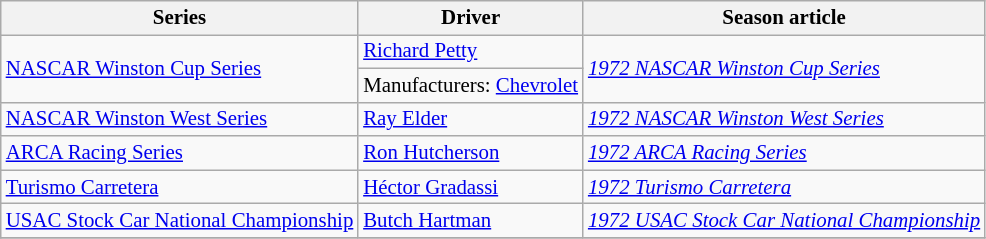<table class="wikitable" style="font-size: 87%;">
<tr>
<th>Series</th>
<th>Driver</th>
<th>Season article</th>
</tr>
<tr>
<td rowspan=2><a href='#'>NASCAR Winston Cup Series</a></td>
<td> <a href='#'>Richard Petty</a></td>
<td rowspan=2><em><a href='#'>1972 NASCAR Winston Cup Series</a></em></td>
</tr>
<tr>
<td>Manufacturers:  <a href='#'>Chevrolet</a></td>
</tr>
<tr>
<td><a href='#'>NASCAR Winston West Series</a></td>
<td> <a href='#'>Ray Elder</a></td>
<td><em><a href='#'>1972 NASCAR Winston West Series</a></em></td>
</tr>
<tr>
<td><a href='#'>ARCA Racing Series</a></td>
<td> <a href='#'>Ron Hutcherson</a></td>
<td><em><a href='#'>1972 ARCA Racing Series</a></em></td>
</tr>
<tr>
<td><a href='#'>Turismo Carretera</a></td>
<td> <a href='#'>Héctor Gradassi</a></td>
<td><em><a href='#'>1972 Turismo Carretera</a></em></td>
</tr>
<tr>
<td><a href='#'>USAC Stock Car National Championship</a></td>
<td> <a href='#'>Butch Hartman</a></td>
<td><em><a href='#'>1972 USAC Stock Car National Championship</a></em></td>
</tr>
<tr>
</tr>
</table>
